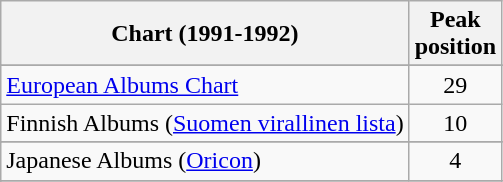<table class="wikitable">
<tr>
<th>Chart (1991-1992)</th>
<th>Peak<br>position</th>
</tr>
<tr>
</tr>
<tr>
</tr>
<tr>
</tr>
<tr>
<td align="left"><a href='#'>European Albums Chart</a></td>
<td style="text-align:center;">29</td>
</tr>
<tr>
<td align="left">Finnish Albums (<a href='#'>Suomen virallinen lista</a>)</td>
<td style="text-align:center;">10</td>
</tr>
<tr>
</tr>
<tr>
<td>Japanese Albums (<a href='#'>Oricon</a>)</td>
<td style="text-align:center;">4</td>
</tr>
<tr>
</tr>
<tr>
</tr>
<tr>
</tr>
<tr>
</tr>
<tr>
</tr>
</table>
